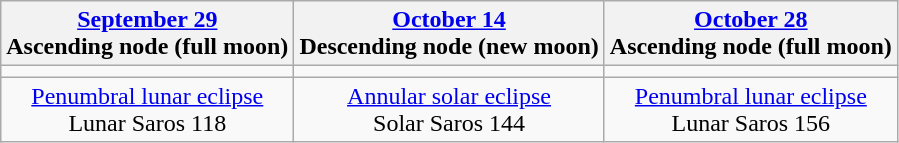<table class="wikitable">
<tr>
<th><a href='#'>September 29</a><br>Ascending node (full moon)<br></th>
<th><a href='#'>October 14</a><br>Descending node (new moon)<br></th>
<th><a href='#'>October 28</a><br>Ascending node (full moon)<br></th>
</tr>
<tr>
<td></td>
<td></td>
<td></td>
</tr>
<tr align=center>
<td><a href='#'>Penumbral lunar eclipse</a><br>Lunar Saros 118</td>
<td><a href='#'>Annular solar eclipse</a><br>Solar Saros 144</td>
<td><a href='#'>Penumbral lunar eclipse</a><br>Lunar Saros 156</td>
</tr>
</table>
